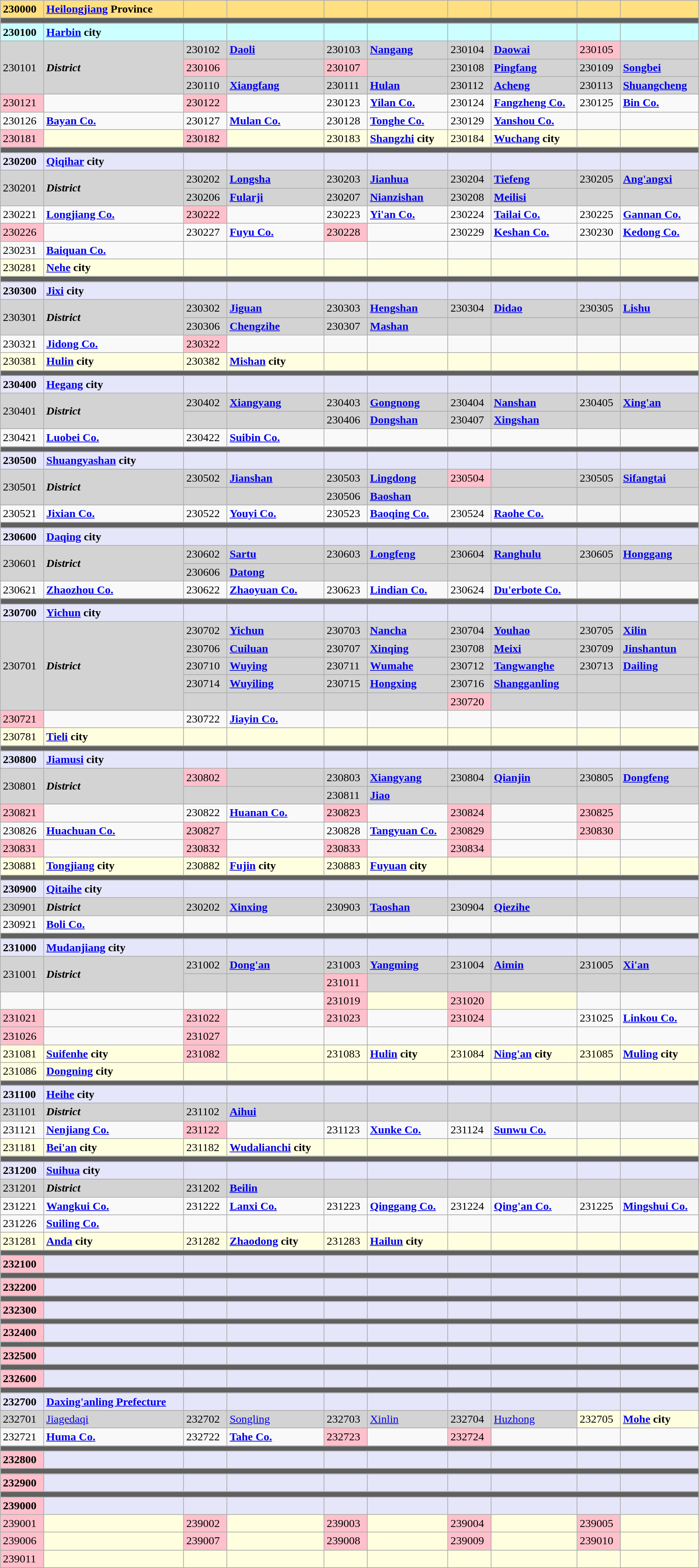<table class="wikitable" align="center" width="1000">
<tr ---- style="background:#FFDF80">
<td><strong>230000</strong></td>
<td><strong><a href='#'>Heilongjiang</a> Province</strong><br></td>
<td></td>
<td></td>
<td></td>
<td></td>
<td></td>
<td></td>
<td></td>
<td></td>
</tr>
<tr style="background:#606060; height:2pt">
<td colspan="10"></td>
</tr>
<tr ---- style="background:#CCFFFF">
<td><strong>230100</strong></td>
<td><strong><a href='#'>Harbin</a> city</strong><br></td>
<td></td>
<td></td>
<td></td>
<td></td>
<td></td>
<td></td>
<td></td>
<td></td>
</tr>
<tr ---- style="background:#D3D3D3">
<td rowspan="3">230101</td>
<td rowspan="3"><strong><em>District</em></strong><br></td>
<td>230102</td>
<td><a href='#'><strong>Daoli</strong></a><br></td>
<td>230103</td>
<td><a href='#'><strong>Nangang</strong></a><br></td>
<td>230104</td>
<td><a href='#'><strong>Daowai</strong></a><br></td>
<td bgcolor="#FFC0CB">230105</td>
<td><br></td>
</tr>
<tr ---- style="background:#D3D3D3">
<td bgcolor="#FFC0CB">230106</td>
<td><br></td>
<td bgcolor="#FFC0CB">230107</td>
<td><br></td>
<td>230108</td>
<td><a href='#'><strong>Pingfang</strong></a><br></td>
<td>230109</td>
<td><a href='#'><strong>Songbei</strong></a><br></td>
</tr>
<tr ---- style="background:#D3D3D3">
<td>230110</td>
<td><a href='#'><strong>Xiangfang</strong></a><br></td>
<td>230111</td>
<td><a href='#'><strong>Hulan</strong></a><br></td>
<td>230112</td>
<td><a href='#'><strong>Acheng</strong></a><br></td>
<td>230113</td>
<td><a href='#'><strong>Shuangcheng</strong></a><br></td>
</tr>
<tr ---->
<td bgcolor="#FFC0CB">230121</td>
<td><br></td>
<td bgcolor="#FFC0CB">230122</td>
<td><br></td>
<td>230123</td>
<td><a href='#'><strong>Yilan Co.</strong></a><br></td>
<td>230124</td>
<td><a href='#'><strong>Fangzheng Co.</strong></a><br></td>
<td>230125</td>
<td><a href='#'><strong>Bin Co.</strong></a><br></td>
</tr>
<tr ---->
<td>230126</td>
<td><a href='#'><strong>Bayan Co.</strong></a><br></td>
<td>230127</td>
<td><a href='#'><strong>Mulan Co.</strong></a><br></td>
<td>230128</td>
<td><a href='#'><strong>Tonghe Co.</strong></a><br></td>
<td>230129</td>
<td><a href='#'><strong>Yanshou Co.</strong></a><br></td>
<td></td>
<td></td>
</tr>
<tr ---- style="background:lightyellow">
<td bgcolor="#FFC0CB">230181</td>
<td><br></td>
<td bgcolor="#FFC0CB">230182</td>
<td><br></td>
<td>230183</td>
<td><strong><a href='#'>Shangzhi</a> city</strong><br></td>
<td>230184</td>
<td><strong><a href='#'>Wuchang</a> city</strong><br></td>
<td></td>
<td></td>
</tr>
<tr style="background:#606060; height:2pt">
<td colspan="10"></td>
</tr>
<tr ---- style="background:#E6E6FA">
<td><strong>230200</strong></td>
<td><strong><a href='#'>Qiqihar</a> city</strong><br></td>
<td></td>
<td></td>
<td></td>
<td></td>
<td></td>
<td></td>
<td></td>
<td></td>
</tr>
<tr ---- style="background:#D3D3D3">
<td rowspan="2">230201</td>
<td rowspan="2"><strong><em>District</em></strong><br></td>
<td>230202</td>
<td><a href='#'><strong>Longsha</strong></a><br></td>
<td>230203</td>
<td><a href='#'><strong>Jianhua</strong></a><br></td>
<td>230204</td>
<td><a href='#'><strong>Tiefeng</strong></a><br></td>
<td>230205</td>
<td><a href='#'><strong>Ang'angxi</strong></a><br></td>
</tr>
<tr ---- style="background:#D3D3D3">
<td>230206</td>
<td><a href='#'><strong>Fularji</strong></a><br></td>
<td>230207</td>
<td><a href='#'><strong>Nianzishan</strong></a><br></td>
<td>230208</td>
<td><a href='#'><strong>Meilisi</strong></a><br></td>
<td></td>
<td></td>
</tr>
<tr ---->
<td>230221</td>
<td><a href='#'><strong>Longjiang Co.</strong></a><br></td>
<td bgcolor="#FFC0CB">230222</td>
<td><br></td>
<td>230223</td>
<td><a href='#'><strong>Yi'an Co.</strong></a><br></td>
<td>230224</td>
<td><a href='#'><strong>Tailai Co.</strong></a><br></td>
<td>230225</td>
<td><a href='#'><strong>Gannan Co.</strong></a><br></td>
</tr>
<tr ---->
<td bgcolor="#FFC0CB">230226</td>
<td><br></td>
<td>230227</td>
<td><a href='#'><strong>Fuyu Co.</strong></a><br></td>
<td bgcolor="#FFC0CB">230228</td>
<td><br></td>
<td>230229</td>
<td><a href='#'><strong>Keshan Co.</strong></a><br></td>
<td>230230</td>
<td><a href='#'><strong>Kedong Co.</strong></a><br></td>
</tr>
<tr ---->
<td>230231</td>
<td><a href='#'><strong>Baiquan Co.</strong></a><br></td>
<td></td>
<td></td>
<td></td>
<td></td>
<td></td>
<td></td>
<td></td>
<td></td>
</tr>
<tr ---- style="background:lightyellow">
<td>230281</td>
<td><strong><a href='#'>Nehe</a> city</strong><br></td>
<td></td>
<td></td>
<td></td>
<td></td>
<td></td>
<td></td>
<td></td>
<td></td>
</tr>
<tr style="background:#606060; height:2pt">
<td colspan="10"></td>
</tr>
<tr ---- style="background:#E6E6FA">
<td><strong>230300</strong></td>
<td><strong><a href='#'>Jixi</a> city</strong><br></td>
<td></td>
<td></td>
<td></td>
<td></td>
<td></td>
<td></td>
<td></td>
<td></td>
</tr>
<tr ---- style="background:#D3D3D3">
<td rowspan="2">230301</td>
<td rowspan="2"><strong><em>District</em></strong><br></td>
<td>230302</td>
<td><a href='#'><strong>Jiguan</strong></a><br></td>
<td>230303</td>
<td><a href='#'><strong>Hengshan</strong></a><br></td>
<td>230304</td>
<td><a href='#'><strong>Didao</strong></a><br></td>
<td>230305</td>
<td><a href='#'><strong>Lishu</strong></a><br></td>
</tr>
<tr ---- style="background:#D3D3D3">
<td>230306</td>
<td><a href='#'><strong>Chengzihe</strong></a><br></td>
<td>230307</td>
<td><a href='#'><strong>Mashan</strong></a><br></td>
<td></td>
<td></td>
<td></td>
<td></td>
</tr>
<tr ---->
<td>230321</td>
<td><a href='#'><strong>Jidong Co.</strong></a><br></td>
<td bgcolor="#FFC0CB">230322</td>
<td><br></td>
<td></td>
<td></td>
<td></td>
<td></td>
<td></td>
<td></td>
</tr>
<tr ---- style="background:lightyellow">
<td>230381</td>
<td><strong><a href='#'>Hulin</a> city</strong><br></td>
<td>230382</td>
<td><strong><a href='#'>Mishan</a> city</strong><br></td>
<td></td>
<td></td>
<td></td>
<td></td>
<td></td>
<td></td>
</tr>
<tr style="background:#606060; height:2pt">
<td colspan="10"></td>
</tr>
<tr ---- style="background:#E6E6FA">
<td><strong>230400</strong></td>
<td><strong><a href='#'>Hegang</a> city</strong><br></td>
<td></td>
<td></td>
<td></td>
<td></td>
<td></td>
<td></td>
<td></td>
<td></td>
</tr>
<tr ---- style="background:#D3D3D3">
<td rowspan="2">230401</td>
<td rowspan="2"><strong><em>District</em></strong><br></td>
<td>230402</td>
<td><a href='#'><strong>Xiangyang</strong></a><br></td>
<td>230403</td>
<td><a href='#'><strong>Gongnong</strong></a><br></td>
<td>230404</td>
<td><a href='#'><strong>Nanshan</strong></a><br></td>
<td>230405</td>
<td><a href='#'><strong>Xing'an</strong></a><br></td>
</tr>
<tr ---- style="background:#D3D3D3">
<td></td>
<td></td>
<td>230406</td>
<td><a href='#'><strong>Dongshan</strong></a><br></td>
<td>230407</td>
<td><a href='#'><strong>Xingshan</strong></a><br></td>
<td></td>
<td></td>
</tr>
<tr ---->
<td>230421</td>
<td><a href='#'><strong>Luobei Co.</strong></a><br></td>
<td>230422</td>
<td><a href='#'><strong>Suibin Co.</strong></a><br></td>
<td></td>
<td></td>
<td></td>
<td></td>
<td></td>
<td></td>
</tr>
<tr style="background:#606060; height:2pt">
<td colspan="10"></td>
</tr>
<tr ---- style="background:#E6E6FA">
<td><strong>230500</strong></td>
<td><strong><a href='#'>Shuangyashan</a> city</strong><br></td>
<td></td>
<td></td>
<td></td>
<td></td>
<td></td>
<td></td>
<td></td>
<td></td>
</tr>
<tr ---- style="background:#D3D3D3">
<td rowspan="2">230501</td>
<td rowspan="2"><strong><em>District</em></strong><br></td>
<td>230502</td>
<td><a href='#'><strong>Jianshan</strong></a><br></td>
<td>230503</td>
<td><a href='#'><strong>Lingdong</strong></a><br></td>
<td bgcolor="#FFC0CB">230504</td>
<td><br></td>
<td>230505</td>
<td><a href='#'><strong>Sifangtai</strong></a><br></td>
</tr>
<tr ---- style="background:#D3D3D3">
<td></td>
<td></td>
<td>230506</td>
<td><a href='#'><strong>Baoshan</strong></a><br></td>
<td></td>
<td></td>
<td></td>
<td></td>
</tr>
<tr ---->
<td>230521</td>
<td><a href='#'><strong>Jixian Co.</strong></a><br></td>
<td>230522</td>
<td><a href='#'><strong>Youyi Co.</strong></a><br></td>
<td>230523</td>
<td><a href='#'><strong>Baoqing Co.</strong></a><br></td>
<td>230524</td>
<td><a href='#'><strong>Raohe Co.</strong></a><br></td>
<td></td>
<td></td>
</tr>
<tr style="background:#606060; height:2pt">
<td colspan="10"></td>
</tr>
<tr ---- style="background:#E6E6FA">
<td><strong>230600</strong></td>
<td><strong><a href='#'>Daqing</a> city</strong><br></td>
<td></td>
<td></td>
<td></td>
<td></td>
<td></td>
<td></td>
<td></td>
<td></td>
</tr>
<tr ---- style="background:#D3D3D3">
<td rowspan="2">230601</td>
<td rowspan="2"><strong><em>District</em></strong><br></td>
<td>230602</td>
<td><a href='#'><strong>Sartu</strong></a><br></td>
<td>230603</td>
<td><a href='#'><strong>Longfeng</strong></a><br></td>
<td>230604</td>
<td><a href='#'><strong>Ranghulu</strong></a><br></td>
<td>230605</td>
<td><a href='#'><strong>Honggang</strong></a><br></td>
</tr>
<tr ---- style="background:#D3D3D3">
<td>230606</td>
<td><a href='#'><strong>Datong</strong></a><br></td>
<td></td>
<td></td>
<td></td>
<td></td>
<td></td>
<td></td>
</tr>
<tr ---->
<td>230621</td>
<td><a href='#'><strong>Zhaozhou Co.</strong></a><br></td>
<td>230622</td>
<td><a href='#'><strong>Zhaoyuan Co.</strong></a><br></td>
<td>230623</td>
<td><a href='#'><strong>Lindian Co.</strong></a><br></td>
<td>230624</td>
<td><a href='#'><strong>Du'erbote Co.</strong></a><br></td>
<td></td>
<td></td>
</tr>
<tr style="background:#606060; height:2pt">
<td colspan="10"></td>
</tr>
<tr ---- style="background:#E6E6FA">
<td><strong>230700</strong></td>
<td><strong><a href='#'>Yichun</a> city</strong><br></td>
<td></td>
<td></td>
<td></td>
<td></td>
<td></td>
<td></td>
<td></td>
<td></td>
</tr>
<tr ---- style="background:#D3D3D3">
<td rowspan="5">230701</td>
<td rowspan="5"><strong><em>District</em></strong><br></td>
<td>230702</td>
<td><a href='#'><strong>Yichun</strong></a><br></td>
<td>230703</td>
<td><a href='#'><strong>Nancha</strong></a><br></td>
<td>230704</td>
<td><a href='#'><strong>Youhao</strong></a><br></td>
<td>230705</td>
<td><a href='#'><strong>Xilin</strong></a><br></td>
</tr>
<tr ---- style="background:#D3D3D3">
<td>230706</td>
<td><a href='#'><strong>Cuiluan</strong></a><br></td>
<td>230707</td>
<td><a href='#'><strong>Xinqing</strong></a><br></td>
<td>230708</td>
<td><a href='#'><strong>Meixi</strong></a><br></td>
<td>230709</td>
<td><a href='#'><strong>Jinshantun</strong></a><br></td>
</tr>
<tr ---- style="background:#D3D3D3">
<td>230710</td>
<td><a href='#'><strong>Wuying</strong></a><br></td>
<td>230711</td>
<td><a href='#'><strong>Wumahe</strong></a><br></td>
<td>230712</td>
<td><a href='#'><strong>Tangwanghe</strong></a><br></td>
<td>230713</td>
<td><a href='#'><strong>Dailing</strong></a><br></td>
</tr>
<tr ---- style="background:#D3D3D3">
<td>230714</td>
<td><a href='#'><strong>Wuyiling</strong></a><br></td>
<td>230715</td>
<td><a href='#'><strong>Hongxing</strong></a><br></td>
<td>230716</td>
<td><a href='#'><strong>Shangganling</strong></a><br></td>
<td></td>
<td></td>
</tr>
<tr ---- style="background:#D3D3D3">
<td></td>
<td></td>
<td></td>
<td></td>
<td bgcolor="#FFC0CB">230720</td>
<td><br></td>
<td></td>
<td></td>
</tr>
<tr ---->
<td bgcolor="#FFC0CB">230721</td>
<td><br></td>
<td>230722</td>
<td><a href='#'><strong>Jiayin Co.</strong></a><br></td>
<td></td>
<td></td>
<td></td>
<td></td>
<td></td>
<td></td>
</tr>
<tr ---- style="background:lightyellow">
<td>230781</td>
<td><strong><a href='#'>Tieli</a> city</strong><br></td>
<td></td>
<td></td>
<td></td>
<td></td>
<td></td>
<td></td>
<td></td>
<td></td>
</tr>
<tr style="background:#606060; height:2pt">
<td colspan="10"></td>
</tr>
<tr ---- style="background:#E6E6FA">
<td><strong>230800</strong></td>
<td><strong><a href='#'>Jiamusi</a> city</strong><br></td>
<td></td>
<td></td>
<td></td>
<td></td>
<td></td>
<td></td>
<td></td>
<td></td>
</tr>
<tr ---- style="background:#D3D3D3">
<td rowspan="2">230801</td>
<td rowspan="2"><strong><em>District</em></strong><br></td>
<td bgcolor="#FFC0CB">230802</td>
<td><br></td>
<td>230803</td>
<td><a href='#'><strong>Xiangyang</strong></a><br></td>
<td>230804</td>
<td><a href='#'><strong>Qianjin</strong></a><br></td>
<td>230805</td>
<td><a href='#'><strong>Dongfeng</strong></a><br></td>
</tr>
<tr ---- style="background:#D3D3D3">
<td></td>
<td></td>
<td>230811</td>
<td><a href='#'><strong>Jiao</strong></a><br></td>
<td></td>
<td></td>
<td></td>
<td></td>
</tr>
<tr ---->
<td bgcolor="#FFC0CB">230821</td>
<td><br></td>
<td>230822</td>
<td><a href='#'><strong>Huanan Co.</strong></a><br></td>
<td bgcolor="#FFC0CB">230823</td>
<td><br></td>
<td bgcolor="#FFC0CB">230824</td>
<td><br></td>
<td bgcolor="#FFC0CB">230825</td>
<td><br></td>
</tr>
<tr ---->
<td>230826</td>
<td><a href='#'><strong>Huachuan Co.</strong></a><br></td>
<td bgcolor="#FFC0CB">230827</td>
<td><br></td>
<td>230828</td>
<td><a href='#'><strong>Tangyuan Co.</strong></a><br></td>
<td bgcolor="#FFC0CB">230829</td>
<td><br></td>
<td bgcolor="#FFC0CB">230830</td>
<td><br></td>
</tr>
<tr ---->
<td bgcolor="#FFC0CB">230831</td>
<td><br></td>
<td bgcolor="#FFC0CB">230832</td>
<td><br></td>
<td bgcolor="#FFC0CB">230833</td>
<td><br></td>
<td bgcolor="#FFC0CB">230834</td>
<td><br></td>
<td></td>
<td></td>
</tr>
<tr ---- style="background:lightyellow">
<td>230881</td>
<td><strong><a href='#'>Tongjiang</a> city</strong><br></td>
<td>230882</td>
<td><strong><a href='#'>Fujin</a> city</strong><br></td>
<td>230883</td>
<td><strong><a href='#'>Fuyuan</a> city</strong><br></td>
<td></td>
<td></td>
<td></td>
<td></td>
</tr>
<tr style="background:#606060; height:2pt">
<td colspan="10"></td>
</tr>
<tr ---- style="background:#E6E6FA">
<td><strong>230900</strong></td>
<td><strong><a href='#'>Qitaihe</a> city</strong><br></td>
<td></td>
<td></td>
<td></td>
<td></td>
<td></td>
<td></td>
<td></td>
<td></td>
</tr>
<tr ---- style="background:#D3D3D3">
<td>230901</td>
<td><strong><em>District</em></strong><br></td>
<td>230202</td>
<td><a href='#'><strong>Xinxing</strong></a><br></td>
<td>230903</td>
<td><a href='#'><strong>Taoshan</strong></a><br></td>
<td>230904</td>
<td><a href='#'><strong>Qiezihe</strong></a><br></td>
<td></td>
<td></td>
</tr>
<tr ---->
<td>230921</td>
<td><a href='#'><strong>Boli Co.</strong></a><br></td>
<td></td>
<td></td>
<td></td>
<td></td>
<td></td>
<td></td>
<td></td>
<td></td>
</tr>
<tr style="background:#606060; height:2pt">
<td colspan="10"></td>
</tr>
<tr ---- style="background:#E6E6FA">
<td><strong>231000</strong></td>
<td><strong><a href='#'>Mudanjiang</a> city</strong><br></td>
<td></td>
<td></td>
<td></td>
<td></td>
<td></td>
<td></td>
<td></td>
<td></td>
</tr>
<tr ---- style="background:#D3D3D3">
<td rowspan="2">231001</td>
<td rowspan="2"><strong><em>District</em></strong><br></td>
<td>231002</td>
<td><a href='#'><strong>Dong'an</strong></a><br></td>
<td>231003</td>
<td><a href='#'><strong>Yangming</strong></a><br></td>
<td>231004</td>
<td><a href='#'><strong>Aimin</strong></a><br></td>
<td>231005</td>
<td><a href='#'><strong>Xi'an</strong></a><br></td>
</tr>
<tr ---- style="background:#D3D3D3">
<td></td>
<td></td>
<td bgcolor="#FFC0CB">231011</td>
<td><br></td>
<td></td>
<td></td>
<td></td>
<td></td>
</tr>
<tr ---->
<td></td>
<td></td>
<td></td>
<td></td>
<td bgcolor="#FFC0CB">231019</td>
<td bgcolor="lightyellow"><br></td>
<td bgcolor="#FFC0CB">231020</td>
<td bgcolor="lightyellow"><br></td>
<td></td>
<td></td>
</tr>
<tr ---->
<td bgcolor="#FFC0CB">231021</td>
<td><br></td>
<td bgcolor="#FFC0CB">231022</td>
<td><br></td>
<td bgcolor="#FFC0CB">231023</td>
<td><br></td>
<td bgcolor="#FFC0CB">231024</td>
<td><br></td>
<td>231025</td>
<td><a href='#'><strong>Linkou Co.</strong></a><br></td>
</tr>
<tr ---->
<td bgcolor="#FFC0CB">231026</td>
<td><br></td>
<td bgcolor="#FFC0CB">231027</td>
<td><br></td>
<td></td>
<td></td>
<td></td>
<td></td>
<td></td>
<td></td>
</tr>
<tr ---- style="background:lightyellow">
<td>231081</td>
<td><strong><a href='#'>Suifenhe</a> city</strong><br></td>
<td bgcolor="#FFC0CB">231082</td>
<td><br></td>
<td>231083</td>
<td><strong><a href='#'>Hulin</a> city</strong><br></td>
<td>231084</td>
<td><strong><a href='#'>Ning'an</a> city</strong><br></td>
<td>231085</td>
<td><strong><a href='#'>Muling</a> city</strong><br></td>
</tr>
<tr ---- style="background:lightyellow">
<td>231086</td>
<td><strong><a href='#'>Dongning</a> city</strong><br></td>
<td></td>
<td></td>
<td></td>
<td></td>
<td></td>
<td></td>
<td></td>
<td></td>
</tr>
<tr style="background:#606060; height:2pt">
<td colspan="10"></td>
</tr>
<tr ---- style="background:#E6E6FA">
<td><strong>231100</strong></td>
<td><strong><a href='#'>Heihe</a> city</strong><br></td>
<td></td>
<td></td>
<td></td>
<td></td>
<td></td>
<td></td>
<td></td>
<td></td>
</tr>
<tr ---- style="background:#D3D3D3">
<td>231101</td>
<td><strong><em>District</em></strong><br></td>
<td>231102</td>
<td><a href='#'><strong>Aihui</strong></a><br></td>
<td></td>
<td></td>
<td></td>
<td></td>
<td></td>
<td></td>
</tr>
<tr ---->
<td>231121</td>
<td><a href='#'><strong>Nenjiang Co.</strong></a><br></td>
<td bgcolor="#FFC0CB">231122</td>
<td><br></td>
<td>231123</td>
<td><a href='#'><strong>Xunke Co.</strong></a><br></td>
<td>231124</td>
<td><a href='#'><strong>Sunwu Co.</strong></a><br></td>
<td></td>
<td></td>
</tr>
<tr ---- style="background:lightyellow">
<td>231181</td>
<td><strong><a href='#'>Bei'an</a> city</strong><br></td>
<td>231182</td>
<td><strong><a href='#'>Wudalianchi</a> city</strong><br></td>
<td></td>
<td></td>
<td></td>
<td></td>
<td></td>
<td></td>
</tr>
<tr style="background:#606060; height:2pt">
<td colspan="10"></td>
</tr>
<tr ---- style="background:#E6E6FA">
<td><strong>231200</strong></td>
<td><strong><a href='#'>Suihua</a> city</strong><br></td>
<td></td>
<td></td>
<td></td>
<td></td>
<td></td>
<td></td>
<td></td>
<td></td>
</tr>
<tr ---- style="background:#D3D3D3">
<td>231201</td>
<td><strong><em>District</em></strong><br></td>
<td>231202</td>
<td><a href='#'><strong>Beilin</strong></a><br></td>
<td></td>
<td></td>
<td></td>
<td></td>
<td></td>
<td></td>
</tr>
<tr ---->
<td>231221</td>
<td><a href='#'><strong>Wangkui Co.</strong></a><br></td>
<td>231222</td>
<td><a href='#'><strong>Lanxi Co.</strong></a><br></td>
<td>231223</td>
<td><a href='#'><strong>Qinggang Co.</strong></a><br></td>
<td>231224</td>
<td><a href='#'><strong>Qing'an Co.</strong></a><br></td>
<td>231225</td>
<td><a href='#'><strong>Mingshui Co.</strong></a><br></td>
</tr>
<tr ---->
<td>231226</td>
<td><a href='#'><strong>Suiling Co.</strong></a><br></td>
<td></td>
<td></td>
<td></td>
<td></td>
<td></td>
<td></td>
<td></td>
<td></td>
</tr>
<tr ---- style="background:lightyellow">
<td>231281</td>
<td><strong><a href='#'>Anda</a> city</strong><br></td>
<td>231282</td>
<td><strong><a href='#'>Zhaodong</a> city</strong><br></td>
<td>231283</td>
<td><strong><a href='#'>Hailun</a> city</strong><br></td>
<td></td>
<td></td>
<td></td>
<td></td>
</tr>
<tr style="background:#606060; height:2pt">
<td colspan="10"></td>
</tr>
<tr ---- style="background:#E6E6FA">
<td bgcolor="#FFC0CB"><strong>232100</strong></td>
<td><br></td>
<td></td>
<td></td>
<td></td>
<td></td>
<td></td>
<td></td>
<td></td>
<td></td>
</tr>
<tr style="background:#606060; height:2pt">
<td colspan="10"></td>
</tr>
<tr ---- style="background:#E6E6FA">
<td bgcolor="#FFC0CB"><strong>232200</strong></td>
<td><br></td>
<td></td>
<td></td>
<td></td>
<td></td>
<td></td>
<td></td>
<td></td>
<td></td>
</tr>
<tr style="background:#606060; height:2pt">
<td colspan="10"></td>
</tr>
<tr ---- style="background:#E6E6FA">
<td bgcolor="#FFC0CB"><strong>232300</strong></td>
<td><br></td>
<td></td>
<td></td>
<td></td>
<td></td>
<td></td>
<td></td>
<td></td>
<td></td>
</tr>
<tr style="background:#606060; height:2pt">
<td colspan="10"></td>
</tr>
<tr ---- style="background:#E6E6FA">
<td bgcolor="#FFC0CB"><strong>232400</strong></td>
<td><br></td>
<td></td>
<td></td>
<td></td>
<td></td>
<td></td>
<td></td>
<td></td>
<td></td>
</tr>
<tr style="background:#606060; height:2pt">
<td colspan="10"></td>
</tr>
<tr ---- style="background:#E6E6FA">
<td bgcolor="#FFC0CB"><strong>232500</strong></td>
<td><br></td>
<td></td>
<td></td>
<td></td>
<td></td>
<td></td>
<td></td>
<td></td>
<td></td>
</tr>
<tr style="background:#606060; height:2pt">
<td colspan="10"></td>
</tr>
<tr ---- style="background:#E6E6FA">
<td bgcolor="#FFC0CB"><strong>232600</strong></td>
<td><br></td>
<td></td>
<td></td>
<td></td>
<td></td>
<td></td>
<td></td>
<td></td>
<td></td>
</tr>
<tr style="background:#606060; height:2pt">
<td colspan="10"></td>
</tr>
<tr ---- style="background:#E6E6FA">
<td><strong>232700</strong></td>
<td><strong><a href='#'>Daxing'anling Prefecture</a></strong><br></td>
<td></td>
<td></td>
<td></td>
<td></td>
<td></td>
<td></td>
<td></td>
<td></td>
</tr>
<tr ---- style="background:#D3D3D3">
<td>232701</td>
<td><a href='#'>Jiagedaqi</a><br></td>
<td>232702</td>
<td><a href='#'>Songling</a><br></td>
<td>232703</td>
<td><a href='#'>Xinlin</a><br></td>
<td>232704</td>
<td><a href='#'>Huzhong</a><br></td>
<td bgcolor="lightyellow">232705</td>
<td bgcolor="lightyellow"><strong><a href='#'>Mohe</a> city</strong><br></td>
</tr>
<tr ---->
<td>232721</td>
<td><a href='#'><strong>Huma Co.</strong></a><br></td>
<td>232722</td>
<td><a href='#'><strong>Tahe Co.</strong></a><br></td>
<td bgcolor="#FFC0CB">232723</td>
<td><br></td>
<td bgcolor="#FFC0CB">232724</td>
<td><br></td>
<td></td>
<td></td>
</tr>
<tr style="background:#606060; height:2pt">
<td colspan="10"></td>
</tr>
<tr ---- style="background:#E6E6FA">
<td bgcolor="#FFC0CB"><strong>232800</strong></td>
<td><br></td>
<td></td>
<td></td>
<td></td>
<td></td>
<td></td>
<td></td>
<td></td>
<td></td>
</tr>
<tr style="background:#606060; height:2pt">
<td colspan="10"></td>
</tr>
<tr ---- style="background:#E6E6FA">
<td bgcolor="#FFC0CB"><strong>232900</strong></td>
<td><br></td>
<td></td>
<td></td>
<td></td>
<td></td>
<td></td>
<td></td>
<td></td>
<td></td>
</tr>
<tr style="background:#606060; height:2pt">
<td colspan="10"></td>
</tr>
<tr ---- style="background:#E6E6FA">
<td bgcolor="#FFC0CB"><strong>239000</strong></td>
<td><br></td>
<td></td>
<td></td>
<td></td>
<td></td>
<td></td>
<td></td>
<td></td>
<td></td>
</tr>
<tr ---- style="background:lightyellow">
<td bgcolor="#FFC0CB">239001</td>
<td><br></td>
<td bgcolor="#FFC0CB">239002</td>
<td><br></td>
<td bgcolor="#FFC0CB">239003</td>
<td><br></td>
<td bgcolor="#FFC0CB">239004</td>
<td><br></td>
<td bgcolor="#FFC0CB">239005</td>
<td><br></td>
</tr>
<tr ---- style="background:lightyellow">
<td bgcolor="#FFC0CB">239006</td>
<td><br></td>
<td bgcolor="#FFC0CB">239007</td>
<td><br></td>
<td bgcolor="#FFC0CB">239008</td>
<td><br></td>
<td bgcolor="#FFC0CB">239009</td>
<td><br></td>
<td bgcolor="#FFC0CB">239010</td>
<td><br></td>
</tr>
<tr ---- style="background:lightyellow">
<td bgcolor="#FFC0CB">239011</td>
<td><br></td>
<td></td>
<td></td>
<td></td>
<td></td>
<td></td>
<td></td>
<td></td>
<td></td>
</tr>
</table>
